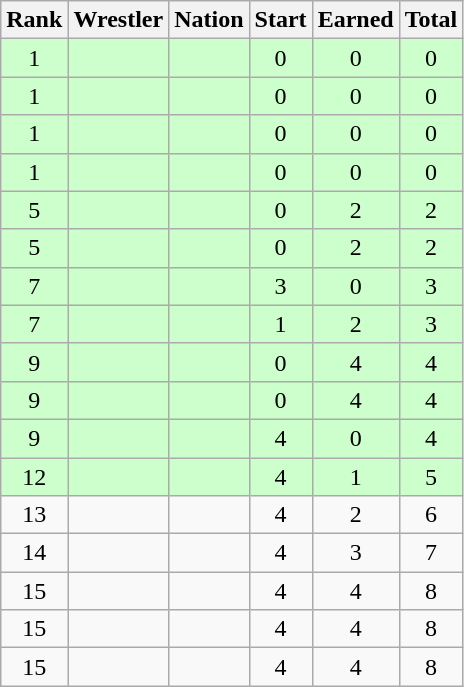<table class="wikitable sortable" style="text-align:center;">
<tr>
<th>Rank</th>
<th>Wrestler</th>
<th>Nation</th>
<th>Start</th>
<th>Earned</th>
<th>Total</th>
</tr>
<tr style="background:#cfc;">
<td>1</td>
<td align=left></td>
<td align=left></td>
<td>0</td>
<td>0</td>
<td>0</td>
</tr>
<tr style="background:#cfc;">
<td>1</td>
<td align=left></td>
<td align=left></td>
<td>0</td>
<td>0</td>
<td>0</td>
</tr>
<tr style="background:#cfc;">
<td>1</td>
<td align=left></td>
<td align=left></td>
<td>0</td>
<td>0</td>
<td>0</td>
</tr>
<tr style="background:#cfc;">
<td>1</td>
<td align=left></td>
<td align=left></td>
<td>0</td>
<td>0</td>
<td>0</td>
</tr>
<tr style="background:#cfc;">
<td>5</td>
<td align=left></td>
<td align=left></td>
<td>0</td>
<td>2</td>
<td>2</td>
</tr>
<tr style="background:#cfc;">
<td>5</td>
<td align=left></td>
<td align=left></td>
<td>0</td>
<td>2</td>
<td>2</td>
</tr>
<tr style="background:#cfc;">
<td>7</td>
<td align=left></td>
<td align=left></td>
<td>3</td>
<td>0</td>
<td>3</td>
</tr>
<tr style="background:#cfc;">
<td>7</td>
<td align=left></td>
<td align=left></td>
<td>1</td>
<td>2</td>
<td>3</td>
</tr>
<tr style="background:#cfc;">
<td>9</td>
<td align=left></td>
<td align=left></td>
<td>0</td>
<td>4</td>
<td>4</td>
</tr>
<tr style="background:#cfc;">
<td>9</td>
<td align=left></td>
<td align=left></td>
<td>0</td>
<td>4</td>
<td>4</td>
</tr>
<tr style="background:#cfc;">
<td>9</td>
<td align=left></td>
<td align=left></td>
<td>4</td>
<td>0</td>
<td>4</td>
</tr>
<tr style="background:#cfc;">
<td>12</td>
<td align=left></td>
<td align=left></td>
<td>4</td>
<td>1</td>
<td>5</td>
</tr>
<tr>
<td>13</td>
<td align=left></td>
<td align=left></td>
<td>4</td>
<td>2</td>
<td>6</td>
</tr>
<tr>
<td>14</td>
<td align=left></td>
<td align=left></td>
<td>4</td>
<td>3</td>
<td>7</td>
</tr>
<tr>
<td>15</td>
<td align=left></td>
<td align=left></td>
<td>4</td>
<td>4</td>
<td>8</td>
</tr>
<tr>
<td>15</td>
<td align=left></td>
<td align=left></td>
<td>4</td>
<td>4</td>
<td>8</td>
</tr>
<tr>
<td>15</td>
<td align=left></td>
<td align=left></td>
<td>4</td>
<td>4</td>
<td>8</td>
</tr>
</table>
